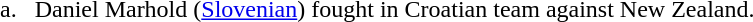<table style="margin-left:13px; line-height:150%">
<tr>
<td align="right" valign="top">a.  </td>
<td>Daniel Marhold (<a href='#'>Slovenian</a>) fought in Croatian team against New Zealand.</td>
</tr>
</table>
